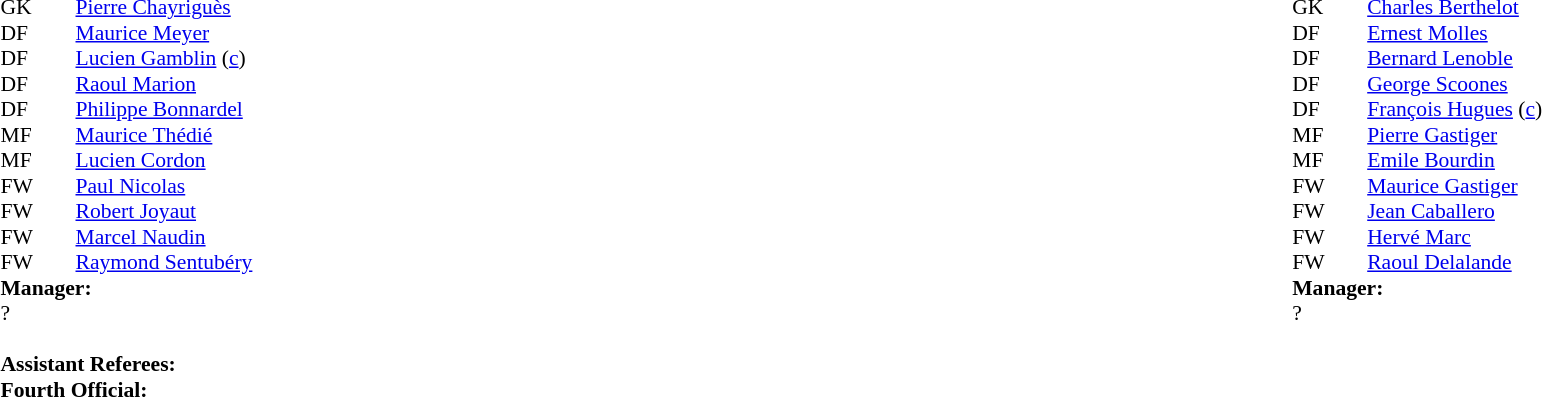<table width=100%>
<tr>
<td valign="top" width="50%"><br><table style=font-size:90% cellspacing=0 cellpadding=0>
<tr>
<td colspan="4"></td>
</tr>
<tr>
<th width=25></th>
<th width=25></th>
</tr>
<tr>
<td>GK</td>
<td><strong></strong></td>
<td> <a href='#'>Pierre Chayriguès</a></td>
</tr>
<tr>
<td>DF</td>
<td><strong></strong></td>
<td> <a href='#'>Maurice Meyer</a></td>
</tr>
<tr>
<td>DF</td>
<td><strong></strong></td>
<td> <a href='#'>Lucien Gamblin</a> (<a href='#'>c</a>)</td>
</tr>
<tr>
<td>DF</td>
<td><strong></strong></td>
<td> <a href='#'>Raoul Marion</a></td>
</tr>
<tr>
<td>DF</td>
<td><strong></strong></td>
<td> <a href='#'>Philippe Bonnardel</a></td>
</tr>
<tr>
<td>MF</td>
<td><strong></strong></td>
<td> <a href='#'>Maurice Thédié</a></td>
</tr>
<tr>
<td>MF</td>
<td><strong></strong></td>
<td> <a href='#'>Lucien Cordon</a></td>
</tr>
<tr>
<td>FW</td>
<td><strong></strong></td>
<td> <a href='#'>Paul Nicolas</a></td>
</tr>
<tr>
<td>FW</td>
<td><strong></strong></td>
<td> <a href='#'>Robert Joyaut</a></td>
</tr>
<tr>
<td>FW</td>
<td><strong></strong></td>
<td> <a href='#'>Marcel Naudin</a></td>
</tr>
<tr>
<td>FW</td>
<td><strong></strong></td>
<td> <a href='#'>Raymond Sentubéry</a></td>
</tr>
<tr>
<td colspan=3><strong>Manager:</strong></td>
</tr>
<tr>
<td colspan=4>?<br><br><strong>Assistant Referees:</strong><br>
<strong>Fourth Official:</strong><br></td>
</tr>
</table>
</td>
<td valign="top" width="50%"><br><table style="font-size: 90%" cellspacing="0" cellpadding="0" align=center>
<tr>
<td colspan="4"></td>
</tr>
<tr>
<th width=25></th>
<th width=25></th>
</tr>
<tr>
<td>GK</td>
<td><strong></strong></td>
<td> <a href='#'>Charles Berthelot</a></td>
</tr>
<tr>
<td>DF</td>
<td><strong></strong></td>
<td> <a href='#'>Ernest Molles</a></td>
</tr>
<tr>
<td>DF</td>
<td><strong></strong></td>
<td> <a href='#'>Bernard Lenoble</a></td>
</tr>
<tr>
<td>DF</td>
<td><strong></strong></td>
<td> <a href='#'>George Scoones</a></td>
</tr>
<tr>
<td>DF</td>
<td><strong></strong></td>
<td> <a href='#'>François Hugues</a> (<a href='#'>c</a>)</td>
</tr>
<tr>
<td>MF</td>
<td><strong></strong></td>
<td> <a href='#'>Pierre Gastiger</a></td>
</tr>
<tr>
<td>MF</td>
<td><strong></strong></td>
<td> <a href='#'>Emile Bourdin</a></td>
</tr>
<tr>
<td>FW</td>
<td><strong></strong></td>
<td> <a href='#'>Maurice Gastiger</a></td>
</tr>
<tr>
<td>FW</td>
<td><strong></strong></td>
<td> <a href='#'>Jean Caballero</a></td>
</tr>
<tr>
<td>FW</td>
<td><strong></strong></td>
<td> <a href='#'>Hervé Marc</a></td>
</tr>
<tr>
<td>FW</td>
<td><strong></strong></td>
<td> <a href='#'>Raoul Delalande</a></td>
</tr>
<tr>
<td colspan=3><strong>Manager:</strong></td>
</tr>
<tr>
<td colspan=4>?</td>
</tr>
</table>
</td>
</tr>
</table>
